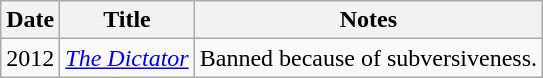<table class="wikitable sortable">
<tr>
<th>Date</th>
<th>Title</th>
<th>Notes</th>
</tr>
<tr>
<td>2012</td>
<td><em><a href='#'>The Dictator</a></em></td>
<td>Banned because of subversiveness.</td>
</tr>
</table>
